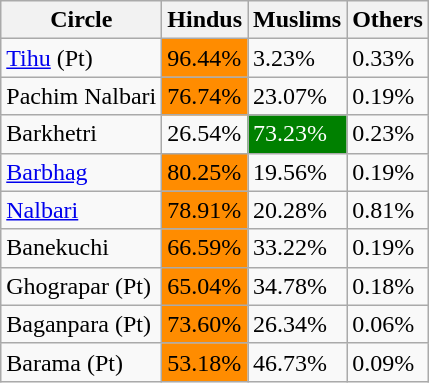<table class="wikitable">
<tr>
<th>Circle</th>
<th>Hindus</th>
<th>Muslims</th>
<th>Others</th>
</tr>
<tr>
<td><a href='#'>Tihu</a> (Pt)</td>
<td bgcolor="darkorange">96.44%</td>
<td>3.23%</td>
<td>0.33%</td>
</tr>
<tr>
<td>Pachim Nalbari</td>
<td bgcolor="darkorange">76.74%</td>
<td>23.07%</td>
<td>0.19%</td>
</tr>
<tr>
<td>Barkhetri</td>
<td>26.54%</td>
<td style="background:green;color:white">73.23%</td>
<td>0.23%</td>
</tr>
<tr>
<td><a href='#'>Barbhag</a></td>
<td bgcolor="darkorange">80.25%</td>
<td>19.56%</td>
<td>0.19%</td>
</tr>
<tr>
<td><a href='#'>Nalbari</a></td>
<td bgcolor="darkorange">78.91%</td>
<td>20.28%</td>
<td>0.81%</td>
</tr>
<tr>
<td>Banekuchi</td>
<td bgcolor="darkorange">66.59%</td>
<td>33.22%</td>
<td>0.19%</td>
</tr>
<tr>
<td>Ghograpar (Pt)</td>
<td bgcolor="darkorange">65.04%</td>
<td>34.78%</td>
<td>0.18%</td>
</tr>
<tr>
<td>Baganpara (Pt)</td>
<td bgcolor="darkorange">73.60%</td>
<td>26.34%</td>
<td>0.06%</td>
</tr>
<tr>
<td>Barama (Pt)</td>
<td bgcolor="darkorange">53.18%</td>
<td>46.73%</td>
<td>0.09%</td>
</tr>
</table>
